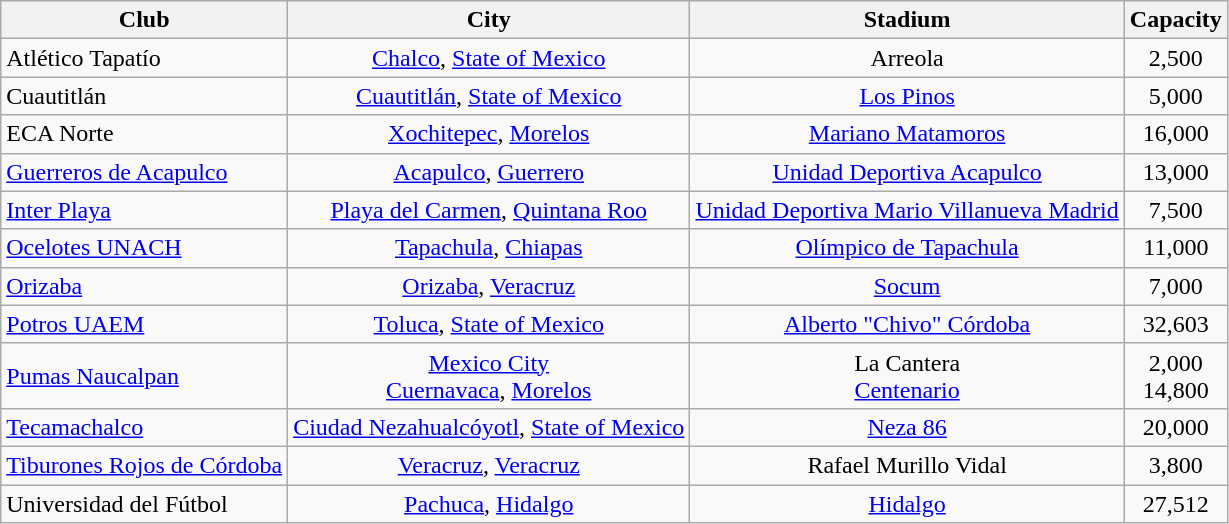<table class="wikitable sortable" style="text-align: center;">
<tr>
<th>Club</th>
<th>City</th>
<th>Stadium</th>
<th>Capacity</th>
</tr>
<tr>
<td align="left">Atlético Tapatío</td>
<td><a href='#'>Chalco</a>, <a href='#'>State of Mexico</a></td>
<td>Arreola</td>
<td>2,500</td>
</tr>
<tr>
<td align="left">Cuautitlán</td>
<td><a href='#'>Cuautitlán</a>, <a href='#'>State of Mexico</a></td>
<td><a href='#'>Los Pinos</a></td>
<td>5,000</td>
</tr>
<tr>
<td align="left">ECA Norte</td>
<td><a href='#'>Xochitepec</a>, <a href='#'>Morelos</a></td>
<td><a href='#'>Mariano Matamoros</a></td>
<td>16,000</td>
</tr>
<tr>
<td align="left"><a href='#'>Guerreros de Acapulco</a></td>
<td><a href='#'>Acapulco</a>, <a href='#'>Guerrero</a></td>
<td><a href='#'>Unidad Deportiva Acapulco</a></td>
<td>13,000</td>
</tr>
<tr>
<td align="left"><a href='#'>Inter Playa</a></td>
<td><a href='#'>Playa del Carmen</a>, <a href='#'>Quintana Roo</a></td>
<td><a href='#'>Unidad Deportiva Mario Villanueva Madrid</a></td>
<td>7,500</td>
</tr>
<tr>
<td align="left"><a href='#'>Ocelotes UNACH</a></td>
<td><a href='#'>Tapachula</a>, <a href='#'>Chiapas</a></td>
<td><a href='#'>Olímpico de Tapachula</a></td>
<td>11,000</td>
</tr>
<tr>
<td align="left"><a href='#'>Orizaba</a></td>
<td><a href='#'>Orizaba</a>, <a href='#'>Veracruz</a></td>
<td><a href='#'>Socum</a></td>
<td>7,000</td>
</tr>
<tr>
<td align="left"><a href='#'>Potros UAEM</a></td>
<td><a href='#'>Toluca</a>, <a href='#'>State of Mexico</a></td>
<td><a href='#'>Alberto "Chivo" Córdoba</a></td>
<td>32,603</td>
</tr>
<tr>
<td align="left"><a href='#'>Pumas Naucalpan</a></td>
<td><a href='#'>Mexico City</a><br><a href='#'>Cuernavaca</a>, <a href='#'>Morelos</a></td>
<td>La Cantera<br><a href='#'>Centenario</a></td>
<td>2,000<br>14,800</td>
</tr>
<tr>
<td align="left"><a href='#'>Tecamachalco</a></td>
<td><a href='#'>Ciudad Nezahualcóyotl</a>, <a href='#'>State of Mexico</a></td>
<td><a href='#'>Neza 86</a></td>
<td>20,000</td>
</tr>
<tr>
<td align="left"><a href='#'>Tiburones Rojos de Córdoba</a></td>
<td><a href='#'>Veracruz</a>, <a href='#'>Veracruz</a></td>
<td>Rafael Murillo Vidal</td>
<td>3,800</td>
</tr>
<tr>
<td align="left">Universidad del Fútbol</td>
<td><a href='#'>Pachuca</a>, <a href='#'>Hidalgo</a></td>
<td><a href='#'>Hidalgo</a></td>
<td>27,512</td>
</tr>
</table>
